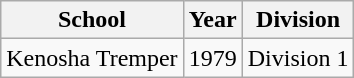<table class="wikitable">
<tr>
<th>School</th>
<th>Year</th>
<th>Division</th>
</tr>
<tr>
<td>Kenosha Tremper</td>
<td>1979</td>
<td>Division 1</td>
</tr>
</table>
